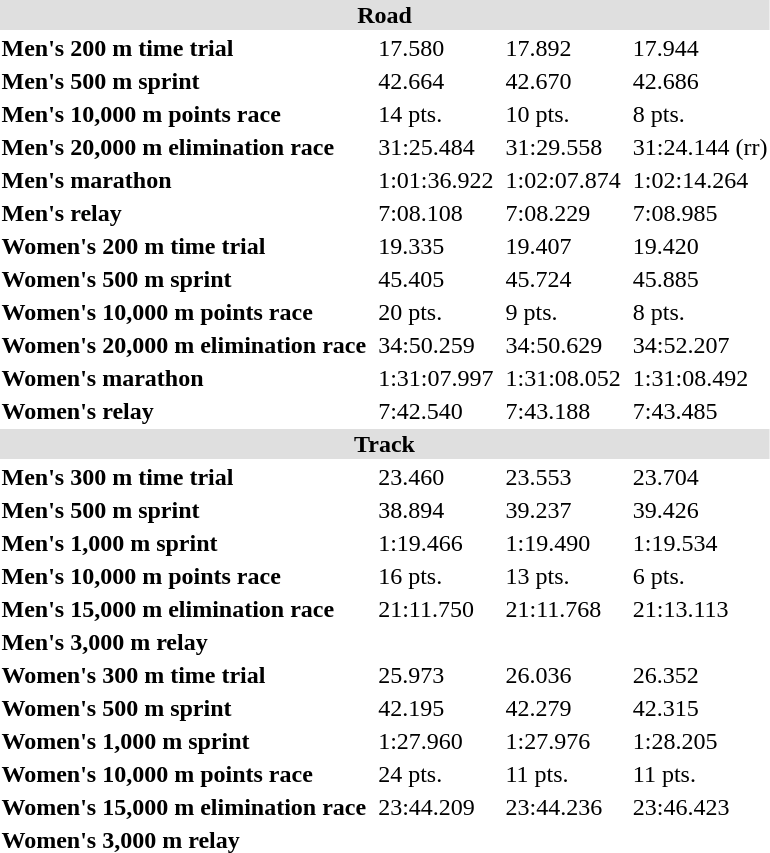<table>
<tr bgcolor="DFDFDF">
<td colspan="7" align="center"><strong>Road</strong></td>
</tr>
<tr>
<th scope=row style="text-align:left">Men's 200 m time trial</th>
<td></td>
<td>17.580</td>
<td></td>
<td>17.892</td>
<td></td>
<td>17.944</td>
</tr>
<tr>
<th scope=row style="text-align:left">Men's 500 m sprint</th>
<td></td>
<td>42.664</td>
<td></td>
<td>42.670</td>
<td></td>
<td>42.686</td>
</tr>
<tr>
<th scope=row style="text-align:left">Men's 10,000 m points race</th>
<td></td>
<td>14 pts.</td>
<td></td>
<td>10 pts.</td>
<td></td>
<td>8 pts.</td>
</tr>
<tr>
<th scope=row style="text-align:left">Men's 20,000 m elimination race</th>
<td></td>
<td>31:25.484</td>
<td></td>
<td>31:29.558</td>
<td></td>
<td>31:24.144 (rr)</td>
</tr>
<tr>
<th scope=row style="text-align:left">Men's marathon</th>
<td></td>
<td>1:01:36.922</td>
<td></td>
<td>1:02:07.874</td>
<td></td>
<td>1:02:14.264</td>
</tr>
<tr>
<th scope=row style="text-align:left">Men's relay</th>
<td></td>
<td>7:08.108</td>
<td></td>
<td>7:08.229</td>
<td></td>
<td>7:08.985</td>
</tr>
<tr>
<th scope=row style="text-align:left">Women's 200 m time trial</th>
<td></td>
<td>19.335</td>
<td></td>
<td>19.407</td>
<td></td>
<td>19.420</td>
</tr>
<tr>
<th scope=row style="text-align:left">Women's 500 m sprint</th>
<td></td>
<td>45.405</td>
<td></td>
<td>45.724</td>
<td></td>
<td>45.885</td>
</tr>
<tr>
<th scope=row style="text-align:left">Women's 10,000 m points race</th>
<td></td>
<td>20 pts.</td>
<td></td>
<td>9 pts.</td>
<td></td>
<td>8 pts.</td>
</tr>
<tr>
<th scope=row style="text-align:left">Women's 20,000 m elimination race</th>
<td></td>
<td>34:50.259</td>
<td></td>
<td>34:50.629</td>
<td></td>
<td>34:52.207</td>
</tr>
<tr>
<th scope=row style="text-align:left">Women's marathon</th>
<td></td>
<td>1:31:07.997</td>
<td></td>
<td>1:31:08.052</td>
<td></td>
<td>1:31:08.492</td>
</tr>
<tr>
<th scope=row style="text-align:left">Women's relay</th>
<td></td>
<td>7:42.540</td>
<td></td>
<td>7:43.188</td>
<td></td>
<td>7:43.485</td>
</tr>
<tr bgcolor="DFDFDF">
<td colspan="7" align="center"><strong>Track</strong></td>
</tr>
<tr>
<th scope=row style="text-align:left">Men's 300 m time trial</th>
<td></td>
<td>23.460</td>
<td></td>
<td>23.553</td>
<td></td>
<td>23.704</td>
</tr>
<tr>
<th scope=row style="text-align:left">Men's 500 m sprint</th>
<td></td>
<td>38.894</td>
<td></td>
<td>39.237</td>
<td></td>
<td>39.426</td>
</tr>
<tr>
<th scope=row style="text-align:left">Men's 1,000 m sprint</th>
<td></td>
<td>1:19.466</td>
<td></td>
<td>1:19.490</td>
<td></td>
<td>1:19.534</td>
</tr>
<tr>
<th scope=row style="text-align:left">Men's 10,000 m points race</th>
<td></td>
<td>16 pts.</td>
<td></td>
<td>13 pts.</td>
<td></td>
<td>6 pts.</td>
</tr>
<tr>
<th scope=row style="text-align:left">Men's 15,000 m elimination race</th>
<td></td>
<td>21:11.750</td>
<td></td>
<td>21:11.768</td>
<td></td>
<td>21:13.113</td>
</tr>
<tr>
<th scope=row style="text-align:left">Men's 3,000 m relay</th>
<td></td>
<td></td>
<td></td>
<td></td>
<td></td>
<td></td>
</tr>
<tr>
<th scope=row style="text-align:left">Women's 300 m time trial</th>
<td></td>
<td>25.973</td>
<td></td>
<td>26.036</td>
<td></td>
<td>26.352</td>
</tr>
<tr>
<th scope=row style="text-align:left">Women's 500 m sprint</th>
<td></td>
<td>42.195</td>
<td></td>
<td>42.279</td>
<td></td>
<td>42.315</td>
</tr>
<tr>
<th scope=row style="text-align:left">Women's 1,000 m sprint</th>
<td></td>
<td>1:27.960</td>
<td></td>
<td>1:27.976</td>
<td></td>
<td>1:28.205</td>
</tr>
<tr>
<th scope=row style="text-align:left">Women's 10,000 m points race</th>
<td></td>
<td>24 pts.</td>
<td></td>
<td>11 pts.</td>
<td></td>
<td>11 pts.</td>
</tr>
<tr>
<th scope=row style="text-align:left">Women's 15,000 m elimination race</th>
<td></td>
<td>23:44.209</td>
<td></td>
<td>23:44.236</td>
<td></td>
<td>23:46.423</td>
</tr>
<tr>
<th scope=row style="text-align:left">Women's 3,000 m relay</th>
<td></td>
<td></td>
<td></td>
<td></td>
<td></td>
<td></td>
</tr>
</table>
